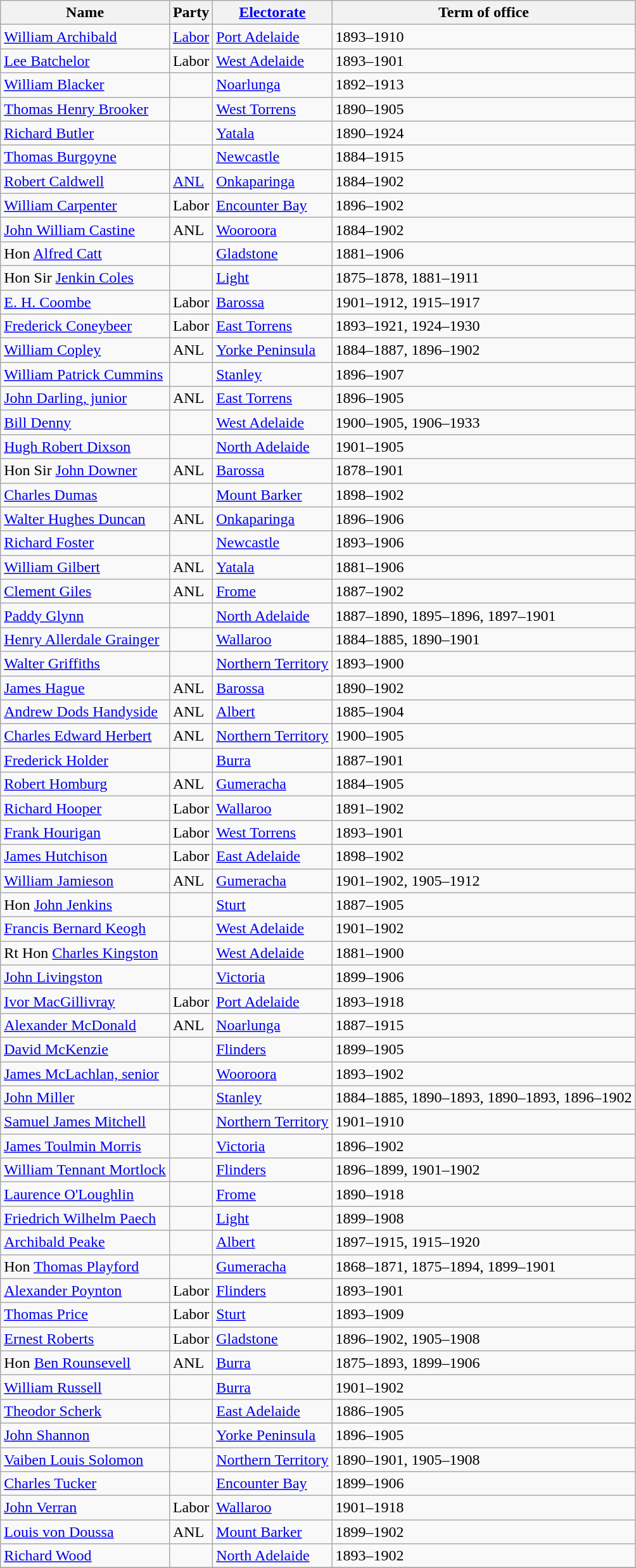<table class="wikitable sortable">
<tr>
<th>Name</th>
<th>Party</th>
<th><a href='#'>Electorate</a></th>
<th>Term of office</th>
</tr>
<tr>
<td><a href='#'>William Archibald</a></td>
<td><a href='#'>Labor</a></td>
<td><a href='#'>Port Adelaide</a></td>
<td>1893–1910</td>
</tr>
<tr>
<td><a href='#'>Lee Batchelor</a> </td>
<td>Labor</td>
<td><a href='#'>West Adelaide</a></td>
<td>1893–1901</td>
</tr>
<tr>
<td><a href='#'>William Blacker</a></td>
<td></td>
<td><a href='#'>Noarlunga</a></td>
<td>1892–1913</td>
</tr>
<tr>
<td><a href='#'>Thomas Henry Brooker</a></td>
<td></td>
<td><a href='#'>West Torrens</a></td>
<td>1890–1905</td>
</tr>
<tr>
<td><a href='#'>Richard Butler</a></td>
<td></td>
<td><a href='#'>Yatala</a></td>
<td>1890–1924</td>
</tr>
<tr>
<td><a href='#'>Thomas Burgoyne</a></td>
<td></td>
<td><a href='#'>Newcastle</a></td>
<td>1884–1915</td>
</tr>
<tr>
<td><a href='#'>Robert Caldwell</a></td>
<td><a href='#'>ANL</a></td>
<td><a href='#'>Onkaparinga</a></td>
<td>1884–1902</td>
</tr>
<tr>
<td><a href='#'>William Carpenter</a></td>
<td>Labor</td>
<td><a href='#'>Encounter Bay</a></td>
<td>1896–1902</td>
</tr>
<tr>
<td><a href='#'>John William Castine</a></td>
<td>ANL</td>
<td><a href='#'>Wooroora</a></td>
<td>1884–1902</td>
</tr>
<tr>
<td>Hon <a href='#'>Alfred Catt</a></td>
<td></td>
<td><a href='#'>Gladstone</a></td>
<td>1881–1906</td>
</tr>
<tr>
<td>Hon Sir <a href='#'>Jenkin Coles</a></td>
<td></td>
<td><a href='#'>Light</a></td>
<td>1875–1878, 1881–1911</td>
</tr>
<tr>
<td><a href='#'>E. H. Coombe</a> </td>
<td>Labor</td>
<td><a href='#'>Barossa</a></td>
<td>1901–1912, 1915–1917</td>
</tr>
<tr>
<td><a href='#'>Frederick Coneybeer</a></td>
<td>Labor</td>
<td><a href='#'>East Torrens</a></td>
<td>1893–1921, 1924–1930</td>
</tr>
<tr>
<td><a href='#'>William Copley</a></td>
<td>ANL</td>
<td><a href='#'>Yorke Peninsula</a></td>
<td>1884–1887, 1896–1902</td>
</tr>
<tr>
<td><a href='#'>William Patrick Cummins</a></td>
<td></td>
<td><a href='#'>Stanley</a></td>
<td>1896–1907</td>
</tr>
<tr>
<td><a href='#'>John Darling, junior</a></td>
<td>ANL</td>
<td><a href='#'>East Torrens</a></td>
<td>1896–1905</td>
</tr>
<tr>
<td><a href='#'>Bill Denny</a> </td>
<td></td>
<td><a href='#'>West Adelaide</a></td>
<td>1900–1905, 1906–1933</td>
</tr>
<tr>
<td><a href='#'>Hugh Robert Dixson</a> </td>
<td></td>
<td><a href='#'>North Adelaide</a></td>
<td>1901–1905</td>
</tr>
<tr>
<td>Hon Sir <a href='#'>John Downer</a> </td>
<td>ANL</td>
<td><a href='#'>Barossa</a></td>
<td>1878–1901</td>
</tr>
<tr>
<td><a href='#'>Charles Dumas</a></td>
<td></td>
<td><a href='#'>Mount Barker</a></td>
<td>1898–1902</td>
</tr>
<tr>
<td><a href='#'>Walter Hughes Duncan</a></td>
<td>ANL</td>
<td><a href='#'>Onkaparinga</a></td>
<td>1896–1906</td>
</tr>
<tr>
<td><a href='#'>Richard Foster</a></td>
<td></td>
<td><a href='#'>Newcastle</a></td>
<td>1893–1906</td>
</tr>
<tr>
<td><a href='#'>William Gilbert</a></td>
<td>ANL</td>
<td><a href='#'>Yatala</a></td>
<td>1881–1906</td>
</tr>
<tr>
<td><a href='#'>Clement Giles</a></td>
<td>ANL</td>
<td><a href='#'>Frome</a></td>
<td>1887–1902</td>
</tr>
<tr>
<td><a href='#'>Paddy Glynn</a> </td>
<td></td>
<td><a href='#'>North Adelaide</a></td>
<td>1887–1890, 1895–1896, 1897–1901</td>
</tr>
<tr>
<td><a href='#'>Henry Allerdale Grainger</a> </td>
<td></td>
<td><a href='#'>Wallaroo</a></td>
<td>1884–1885, 1890–1901</td>
</tr>
<tr>
<td><a href='#'>Walter Griffiths</a> </td>
<td></td>
<td><a href='#'>Northern Territory</a></td>
<td>1893–1900</td>
</tr>
<tr>
<td><a href='#'>James Hague</a></td>
<td>ANL</td>
<td><a href='#'>Barossa</a></td>
<td>1890–1902</td>
</tr>
<tr>
<td><a href='#'>Andrew Dods Handyside</a></td>
<td>ANL</td>
<td><a href='#'>Albert</a></td>
<td>1885–1904</td>
</tr>
<tr>
<td><a href='#'>Charles Edward Herbert</a> </td>
<td>ANL</td>
<td><a href='#'>Northern Territory</a></td>
<td>1900–1905</td>
</tr>
<tr>
<td><a href='#'>Frederick Holder</a> </td>
<td></td>
<td><a href='#'>Burra</a></td>
<td>1887–1901</td>
</tr>
<tr>
<td><a href='#'>Robert Homburg</a></td>
<td>ANL</td>
<td><a href='#'>Gumeracha</a></td>
<td>1884–1905</td>
</tr>
<tr>
<td><a href='#'>Richard Hooper</a></td>
<td>Labor</td>
<td><a href='#'>Wallaroo</a></td>
<td>1891–1902</td>
</tr>
<tr>
<td><a href='#'>Frank Hourigan</a> </td>
<td>Labor</td>
<td><a href='#'>West Torrens</a></td>
<td>1893–1901</td>
</tr>
<tr>
<td><a href='#'>James Hutchison</a></td>
<td>Labor</td>
<td><a href='#'>East Adelaide</a></td>
<td>1898–1902</td>
</tr>
<tr>
<td><a href='#'>William Jamieson</a> </td>
<td>ANL</td>
<td><a href='#'>Gumeracha</a></td>
<td>1901–1902, 1905–1912</td>
</tr>
<tr>
<td>Hon <a href='#'>John Jenkins</a></td>
<td></td>
<td><a href='#'>Sturt</a></td>
<td>1887–1905</td>
</tr>
<tr>
<td><a href='#'>Francis Bernard Keogh</a> </td>
<td></td>
<td><a href='#'>West Adelaide</a></td>
<td>1901–1902</td>
</tr>
<tr>
<td>Rt Hon <a href='#'>Charles Kingston</a> </td>
<td></td>
<td><a href='#'>West Adelaide</a></td>
<td>1881–1900</td>
</tr>
<tr>
<td><a href='#'>John Livingston</a></td>
<td></td>
<td><a href='#'>Victoria</a></td>
<td>1899–1906</td>
</tr>
<tr>
<td><a href='#'>Ivor MacGillivray</a></td>
<td>Labor</td>
<td><a href='#'>Port Adelaide</a></td>
<td>1893–1918</td>
</tr>
<tr>
<td><a href='#'>Alexander McDonald</a></td>
<td>ANL</td>
<td><a href='#'>Noarlunga</a></td>
<td>1887–1915</td>
</tr>
<tr>
<td><a href='#'>David McKenzie</a></td>
<td></td>
<td><a href='#'>Flinders</a></td>
<td>1899–1905</td>
</tr>
<tr>
<td><a href='#'>James McLachlan, senior</a></td>
<td></td>
<td><a href='#'>Wooroora</a></td>
<td>1893–1902</td>
</tr>
<tr>
<td><a href='#'>John Miller</a></td>
<td></td>
<td><a href='#'>Stanley</a></td>
<td>1884–1885, 1890–1893, 1890–1893, 1896–1902</td>
</tr>
<tr>
<td><a href='#'>Samuel James Mitchell</a> </td>
<td></td>
<td><a href='#'>Northern Territory</a></td>
<td>1901–1910</td>
</tr>
<tr>
<td><a href='#'>James Toulmin Morris</a></td>
<td></td>
<td><a href='#'>Victoria</a></td>
<td>1896–1902</td>
</tr>
<tr>
<td><a href='#'>William Tennant Mortlock</a> </td>
<td></td>
<td><a href='#'>Flinders</a></td>
<td>1896–1899, 1901–1902</td>
</tr>
<tr>
<td><a href='#'>Laurence O'Loughlin</a></td>
<td></td>
<td><a href='#'>Frome</a></td>
<td>1890–1918</td>
</tr>
<tr>
<td><a href='#'>Friedrich Wilhelm Paech</a></td>
<td></td>
<td><a href='#'>Light</a></td>
<td>1899–1908</td>
</tr>
<tr>
<td><a href='#'>Archibald Peake</a></td>
<td></td>
<td><a href='#'>Albert</a></td>
<td>1897–1915, 1915–1920</td>
</tr>
<tr>
<td>Hon <a href='#'>Thomas Playford</a> </td>
<td></td>
<td><a href='#'>Gumeracha</a></td>
<td>1868–1871, 1875–1894, 1899–1901</td>
</tr>
<tr>
<td><a href='#'>Alexander Poynton</a> </td>
<td>Labor</td>
<td><a href='#'>Flinders</a></td>
<td>1893–1901</td>
</tr>
<tr>
<td><a href='#'>Thomas Price</a></td>
<td>Labor</td>
<td><a href='#'>Sturt</a></td>
<td>1893–1909</td>
</tr>
<tr>
<td><a href='#'>Ernest Roberts</a></td>
<td>Labor</td>
<td><a href='#'>Gladstone</a></td>
<td>1896–1902, 1905–1908</td>
</tr>
<tr>
<td>Hon <a href='#'>Ben Rounsevell</a></td>
<td>ANL</td>
<td><a href='#'>Burra</a></td>
<td>1875–1893, 1899–1906</td>
</tr>
<tr>
<td><a href='#'>William Russell</a> </td>
<td></td>
<td><a href='#'>Burra</a></td>
<td>1901–1902</td>
</tr>
<tr>
<td><a href='#'>Theodor Scherk</a></td>
<td></td>
<td><a href='#'>East Adelaide</a></td>
<td>1886–1905</td>
</tr>
<tr>
<td><a href='#'>John Shannon</a></td>
<td></td>
<td><a href='#'>Yorke Peninsula</a></td>
<td>1896–1905</td>
</tr>
<tr>
<td><a href='#'>Vaiben Louis Solomon</a> </td>
<td></td>
<td><a href='#'>Northern Territory</a></td>
<td>1890–1901, 1905–1908</td>
</tr>
<tr>
<td><a href='#'>Charles Tucker</a> </td>
<td></td>
<td><a href='#'>Encounter Bay</a></td>
<td>1899–1906</td>
</tr>
<tr>
<td><a href='#'>John Verran</a> </td>
<td>Labor</td>
<td><a href='#'>Wallaroo</a></td>
<td>1901–1918</td>
</tr>
<tr>
<td><a href='#'>Louis von Doussa</a></td>
<td>ANL</td>
<td><a href='#'>Mount Barker</a></td>
<td>1899–1902</td>
</tr>
<tr>
<td><a href='#'>Richard Wood</a></td>
<td></td>
<td><a href='#'>North Adelaide</a></td>
<td>1893–1902</td>
</tr>
<tr>
</tr>
</table>
